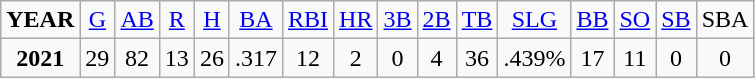<table class="wikitable">
<tr align=center>
<td><strong>YEAR</strong></td>
<td><a href='#'>G</a></td>
<td><a href='#'>AB</a></td>
<td><a href='#'>R</a></td>
<td><a href='#'>H</a></td>
<td><a href='#'>BA</a></td>
<td><a href='#'>RBI</a></td>
<td><a href='#'>HR</a></td>
<td><a href='#'>3B</a></td>
<td><a href='#'>2B</a></td>
<td><a href='#'>TB</a></td>
<td><a href='#'>SLG</a></td>
<td><a href='#'>BB</a></td>
<td><a href='#'>SO</a></td>
<td><a href='#'>SB</a></td>
<td>SBA</td>
</tr>
<tr align=center>
<td><strong>2021</strong></td>
<td>29</td>
<td>82</td>
<td>13</td>
<td>26</td>
<td>.317</td>
<td>12</td>
<td>2</td>
<td>0</td>
<td>4</td>
<td>36</td>
<td>.439%</td>
<td>17</td>
<td>11</td>
<td>0</td>
<td>0</td>
</tr>
</table>
